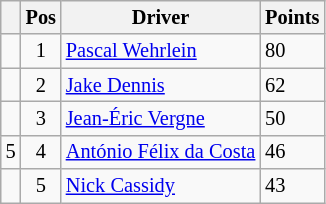<table class="wikitable" style="font-size: 85%;">
<tr>
<th></th>
<th>Pos</th>
<th>Driver</th>
<th>Points</th>
</tr>
<tr>
<td align="left"></td>
<td align="center">1</td>
<td> <a href='#'>Pascal Wehrlein</a></td>
<td align="left">80</td>
</tr>
<tr>
<td align="left"></td>
<td align="center">2</td>
<td> <a href='#'>Jake Dennis</a></td>
<td align="left">62</td>
</tr>
<tr>
<td align="left"></td>
<td align="center">3</td>
<td> <a href='#'>Jean-Éric Vergne</a></td>
<td align="left">50</td>
</tr>
<tr>
<td align="left"> 5</td>
<td align="center">4</td>
<td> <a href='#'>António Félix da Costa</a></td>
<td align="left">46</td>
</tr>
<tr>
<td align="left"></td>
<td align="center">5</td>
<td> <a href='#'>Nick Cassidy</a></td>
<td align="left">43</td>
</tr>
</table>
